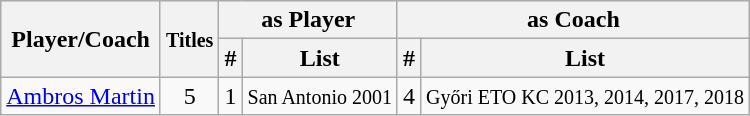<table class="wikitable sortable" style="border:1px solid #AAAAAA">
<tr bgcolor="#EFEFEF">
<th rowspan=2>Player/Coach</th>
<th rowspan=2><small>Titles</small></th>
<th colspan=2>as Player</th>
<th colspan=2>as Coach</th>
</tr>
<tr>
<th>#</th>
<th>List</th>
<th>#</th>
<th>List</th>
</tr>
<tr align="center">
<td align="left"> <a href='#'>Ambros Martin</a></td>
<td>5</td>
<td>1</td>
<td><small>San Antonio 2001</small></td>
<td>4</td>
<td><small>Győri ETO KC 2013, 2014, 2017, 2018</small></td>
</tr>
</table>
